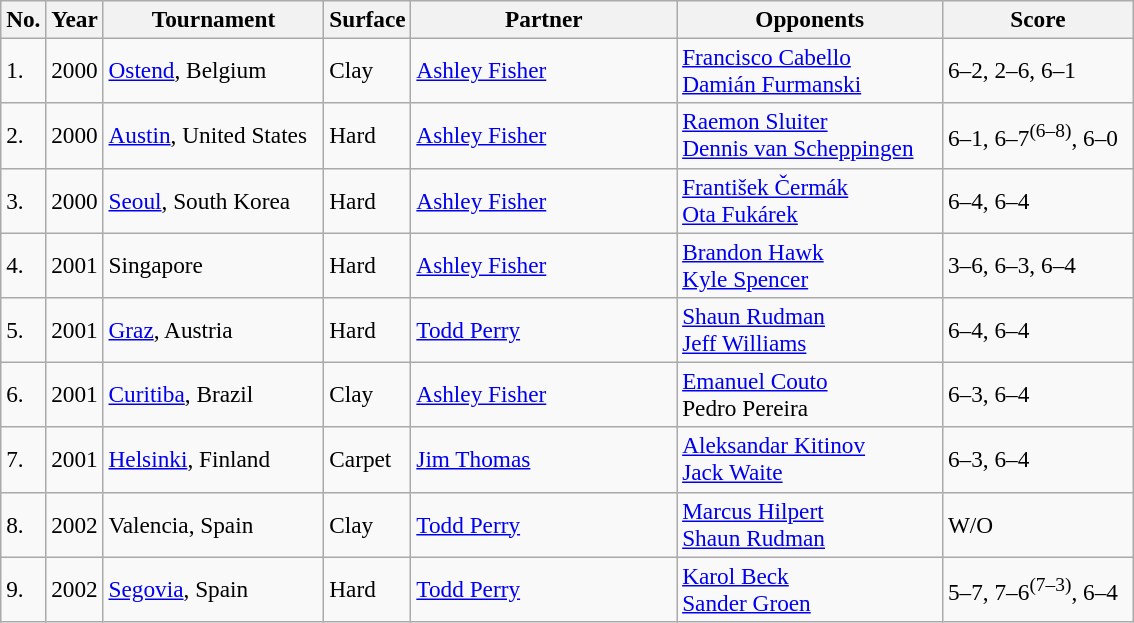<table class="sortable wikitable" style=font-size:97%>
<tr>
<th style="width:20px">No.</th>
<th style="width:30px">Year</th>
<th style="width:140px">Tournament</th>
<th style="width:50px">Surface</th>
<th style="width:170px">Partner</th>
<th style="width:170px">Opponents</th>
<th style="width:120px" class="unsortable">Score</th>
</tr>
<tr>
<td>1.</td>
<td>2000</td>
<td><a href='#'>Ostend</a>, Belgium</td>
<td>Clay</td>
<td> <a href='#'>Ashley Fisher</a></td>
<td> <a href='#'>Francisco Cabello</a><br> <a href='#'>Damián Furmanski</a></td>
<td>6–2, 2–6, 6–1</td>
</tr>
<tr>
<td>2.</td>
<td>2000</td>
<td><a href='#'>Austin</a>, United States</td>
<td>Hard</td>
<td> <a href='#'>Ashley Fisher</a></td>
<td> <a href='#'>Raemon Sluiter</a><br> <a href='#'>Dennis van Scheppingen</a></td>
<td>6–1, 6–7<sup>(6–8)</sup>, 6–0</td>
</tr>
<tr>
<td>3.</td>
<td>2000</td>
<td><a href='#'>Seoul</a>, South Korea</td>
<td>Hard</td>
<td> <a href='#'>Ashley Fisher</a></td>
<td> <a href='#'>František Čermák</a><br> <a href='#'>Ota Fukárek</a></td>
<td>6–4, 6–4</td>
</tr>
<tr>
<td>4.</td>
<td>2001</td>
<td>Singapore</td>
<td>Hard</td>
<td> <a href='#'>Ashley Fisher</a></td>
<td> <a href='#'>Brandon Hawk</a><br> <a href='#'>Kyle Spencer</a></td>
<td>3–6, 6–3, 6–4</td>
</tr>
<tr>
<td>5.</td>
<td>2001</td>
<td><a href='#'>Graz</a>, Austria</td>
<td>Hard</td>
<td> <a href='#'>Todd Perry</a></td>
<td> <a href='#'>Shaun Rudman</a><br> <a href='#'>Jeff Williams</a></td>
<td>6–4, 6–4</td>
</tr>
<tr>
<td>6.</td>
<td>2001</td>
<td><a href='#'>Curitiba</a>, Brazil</td>
<td>Clay</td>
<td> <a href='#'>Ashley Fisher</a></td>
<td> <a href='#'>Emanuel Couto</a><br> Pedro Pereira</td>
<td>6–3, 6–4</td>
</tr>
<tr>
<td>7.</td>
<td>2001</td>
<td><a href='#'>Helsinki</a>, Finland</td>
<td>Carpet</td>
<td> <a href='#'>Jim Thomas</a></td>
<td> <a href='#'>Aleksandar Kitinov</a><br> <a href='#'>Jack Waite</a></td>
<td>6–3, 6–4</td>
</tr>
<tr>
<td>8.</td>
<td>2002</td>
<td>Valencia, Spain</td>
<td>Clay</td>
<td> <a href='#'>Todd Perry</a></td>
<td> <a href='#'>Marcus Hilpert</a><br> <a href='#'>Shaun Rudman</a></td>
<td>W/O</td>
</tr>
<tr>
<td>9.</td>
<td>2002</td>
<td><a href='#'>Segovia</a>, Spain</td>
<td>Hard</td>
<td> <a href='#'>Todd Perry</a></td>
<td> <a href='#'>Karol Beck</a><br> <a href='#'>Sander Groen</a></td>
<td>5–7, 7–6<sup>(7–3)</sup>, 6–4</td>
</tr>
</table>
